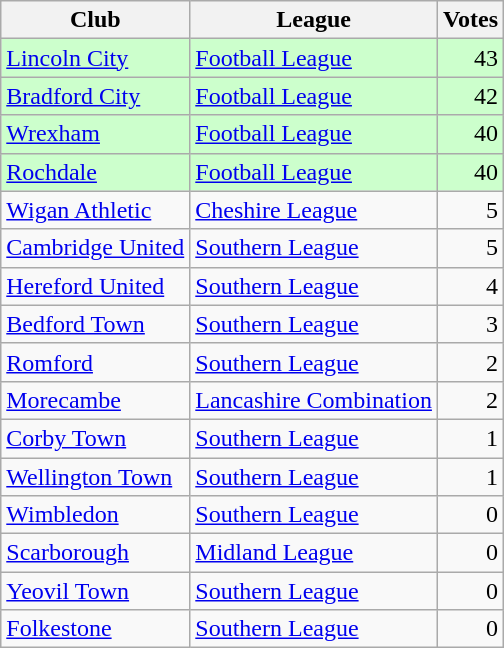<table class=wikitable style=text-align:left>
<tr>
<th>Club</th>
<th>League</th>
<th>Votes</th>
</tr>
<tr bgcolor=ccffcc>
<td><a href='#'>Lincoln City</a></td>
<td><a href='#'>Football League</a></td>
<td align=right>43</td>
</tr>
<tr bgcolor=ccffcc>
<td><a href='#'>Bradford City</a></td>
<td><a href='#'>Football League</a></td>
<td align=right>42</td>
</tr>
<tr bgcolor=ccffcc>
<td><a href='#'>Wrexham</a></td>
<td><a href='#'>Football League</a></td>
<td align=right>40</td>
</tr>
<tr bgcolor=ccffcc>
<td><a href='#'>Rochdale</a></td>
<td><a href='#'>Football League</a></td>
<td align=right>40</td>
</tr>
<tr>
<td><a href='#'>Wigan Athletic</a></td>
<td><a href='#'>Cheshire League</a></td>
<td align=right>5</td>
</tr>
<tr>
<td><a href='#'>Cambridge United</a></td>
<td><a href='#'>Southern League</a></td>
<td align=right>5</td>
</tr>
<tr>
<td><a href='#'>Hereford United</a></td>
<td><a href='#'>Southern League</a></td>
<td align=right>4</td>
</tr>
<tr>
<td><a href='#'>Bedford Town</a></td>
<td><a href='#'>Southern League</a></td>
<td align=right>3</td>
</tr>
<tr>
<td><a href='#'>Romford</a></td>
<td><a href='#'>Southern League</a></td>
<td align=right>2</td>
</tr>
<tr>
<td><a href='#'>Morecambe</a></td>
<td><a href='#'>Lancashire Combination</a></td>
<td align=right>2</td>
</tr>
<tr>
<td><a href='#'>Corby Town</a></td>
<td><a href='#'>Southern League</a></td>
<td align=right>1</td>
</tr>
<tr>
<td><a href='#'>Wellington Town</a></td>
<td><a href='#'>Southern League</a></td>
<td align=right>1</td>
</tr>
<tr>
<td><a href='#'>Wimbledon</a></td>
<td><a href='#'>Southern League</a></td>
<td align=right>0</td>
</tr>
<tr>
<td><a href='#'>Scarborough</a></td>
<td><a href='#'>Midland League</a></td>
<td align=right>0</td>
</tr>
<tr>
<td><a href='#'>Yeovil Town</a></td>
<td><a href='#'>Southern League</a></td>
<td align=right>0</td>
</tr>
<tr>
<td><a href='#'>Folkestone</a></td>
<td><a href='#'>Southern League</a></td>
<td align=right>0</td>
</tr>
</table>
